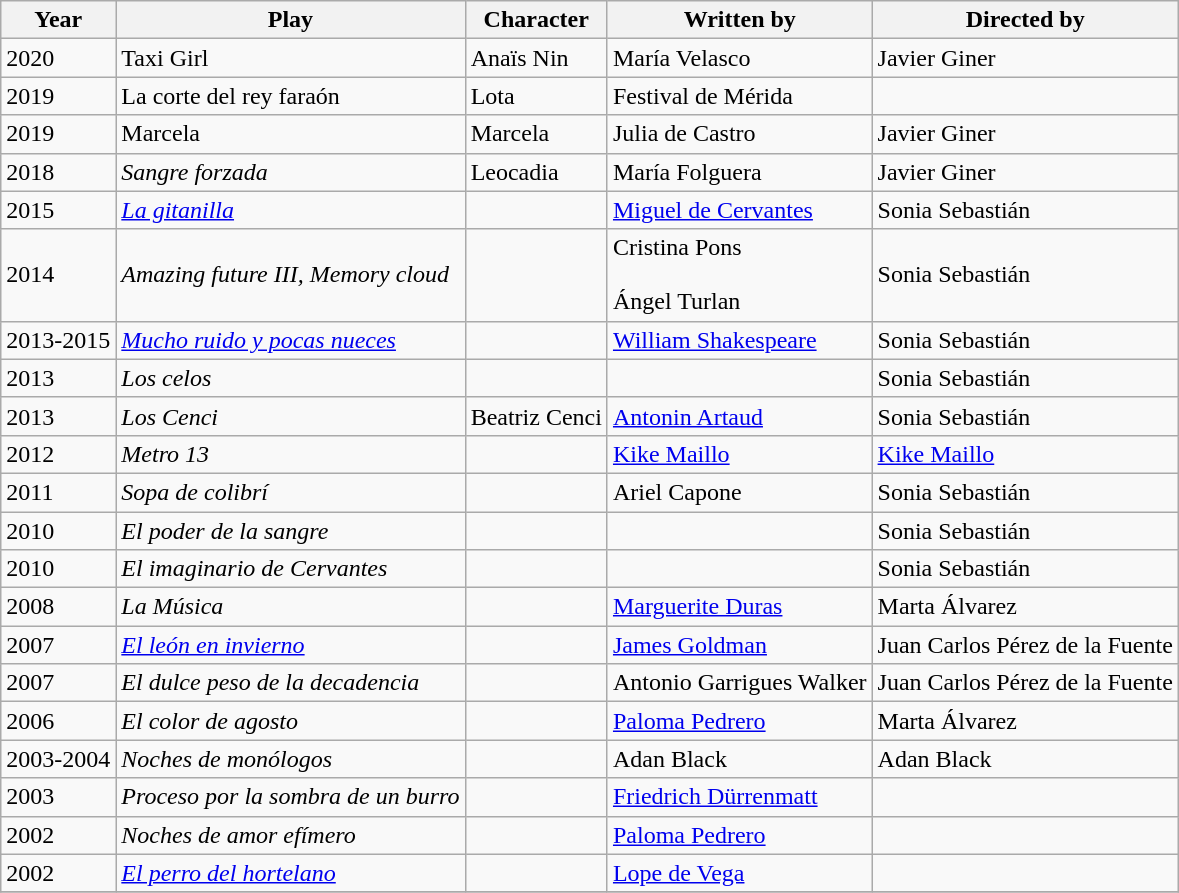<table class="wikitable sortable">
<tr>
<th>Year</th>
<th>Play</th>
<th>Character</th>
<th>Written by</th>
<th>Directed by</th>
</tr>
<tr>
<td>2020</td>
<td>Taxi Girl</td>
<td>Anaïs Nin</td>
<td>María Velasco</td>
<td>Javier Giner</td>
</tr>
<tr>
<td>2019</td>
<td>La corte del rey faraón</td>
<td>Lota</td>
<td>Festival de Mérida</td>
<td></td>
</tr>
<tr>
<td>2019</td>
<td>Marcela</td>
<td>Marcela</td>
<td>Julia de Castro</td>
<td>Javier Giner</td>
</tr>
<tr>
<td>2018</td>
<td><em>Sangre forzada</em></td>
<td>Leocadia</td>
<td>María Folguera</td>
<td>Javier Giner</td>
</tr>
<tr>
<td>2015</td>
<td><em><a href='#'>La gitanilla</a></em></td>
<td></td>
<td><a href='#'>Miguel de Cervantes</a></td>
<td>Sonia Sebastián</td>
</tr>
<tr>
<td>2014</td>
<td><em>Amazing future III, Memory cloud</em></td>
<td></td>
<td>Cristina Pons<br><br>Ángel Turlan</td>
<td>Sonia Sebastián</td>
</tr>
<tr>
<td>2013-2015</td>
<td><em><a href='#'>Mucho ruido y pocas nueces</a></em></td>
<td></td>
<td><a href='#'>William Shakespeare</a></td>
<td>Sonia Sebastián</td>
</tr>
<tr>
<td>2013</td>
<td><em>Los celos</em></td>
<td></td>
<td></td>
<td>Sonia Sebastián</td>
</tr>
<tr>
<td>2013</td>
<td><em>Los Cenci</em></td>
<td>Beatriz Cenci</td>
<td><a href='#'>Antonin Artaud</a></td>
<td>Sonia Sebastián</td>
</tr>
<tr>
<td>2012</td>
<td><em>Metro 13</em></td>
<td></td>
<td><a href='#'>Kike Maillo</a></td>
<td><a href='#'>Kike Maillo</a></td>
</tr>
<tr>
<td>2011</td>
<td><em>Sopa de colibrí</em></td>
<td></td>
<td>Ariel Capone</td>
<td>Sonia Sebastián</td>
</tr>
<tr>
<td>2010</td>
<td><em>El poder de la sangre</em></td>
<td></td>
<td></td>
<td>Sonia Sebastián</td>
</tr>
<tr>
<td>2010</td>
<td><em>El imaginario de Cervantes</em></td>
<td></td>
<td></td>
<td>Sonia Sebastián</td>
</tr>
<tr>
<td>2008</td>
<td><em>La Música</em></td>
<td></td>
<td><a href='#'>Marguerite Duras</a></td>
<td>Marta Álvarez</td>
</tr>
<tr>
<td>2007</td>
<td><em><a href='#'>El león en invierno</a></em></td>
<td></td>
<td><a href='#'>James Goldman</a></td>
<td>Juan Carlos Pérez de la Fuente</td>
</tr>
<tr>
<td>2007</td>
<td><em>El dulce peso de la decadencia</em></td>
<td></td>
<td>Antonio Garrigues Walker</td>
<td>Juan Carlos Pérez de la Fuente</td>
</tr>
<tr>
<td>2006</td>
<td><em>El color de agosto</em></td>
<td></td>
<td><a href='#'>Paloma Pedrero</a></td>
<td>Marta Álvarez</td>
</tr>
<tr>
<td>2003-2004</td>
<td><em>Noches de monólogos</em></td>
<td></td>
<td>Adan Black</td>
<td>Adan Black</td>
</tr>
<tr>
<td>2003</td>
<td><em>Proceso por la sombra de un burro</em></td>
<td></td>
<td><a href='#'>Friedrich Dürrenmatt</a></td>
<td></td>
</tr>
<tr>
<td>2002</td>
<td><em>Noches de amor efímero</em></td>
<td></td>
<td><a href='#'>Paloma Pedrero</a></td>
<td></td>
</tr>
<tr>
<td>2002</td>
<td><em><a href='#'>El perro del hortelano</a></em></td>
<td></td>
<td><a href='#'>Lope de Vega</a></td>
<td></td>
</tr>
<tr>
</tr>
</table>
